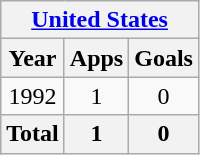<table class="wikitable" style="text-align:center">
<tr>
<th colspan=3><a href='#'>United States</a></th>
</tr>
<tr>
<th>Year</th>
<th>Apps</th>
<th>Goals</th>
</tr>
<tr>
<td>1992</td>
<td>1</td>
<td>0</td>
</tr>
<tr>
<th>Total</th>
<th>1</th>
<th>0</th>
</tr>
</table>
